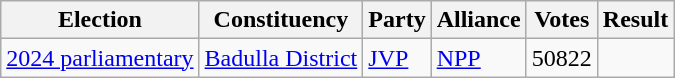<table class="wikitable" style="text-align:left;">
<tr>
<th scope="col">Election</th>
<th scope="col">Constituency</th>
<th colspan="1" scope="col">Party</th>
<th colspan="1" scope="col">Alliance</th>
<th scope="col">Votes</th>
<th scope="col">Result</th>
</tr>
<tr>
<td><a href='#'>2024 parliamentary</a></td>
<td><a href='#'>Badulla District</a></td>
<td><a href='#'>JVP</a></td>
<td><a href='#'>NPP</a></td>
<td>50822</td>
<td></td>
</tr>
</table>
